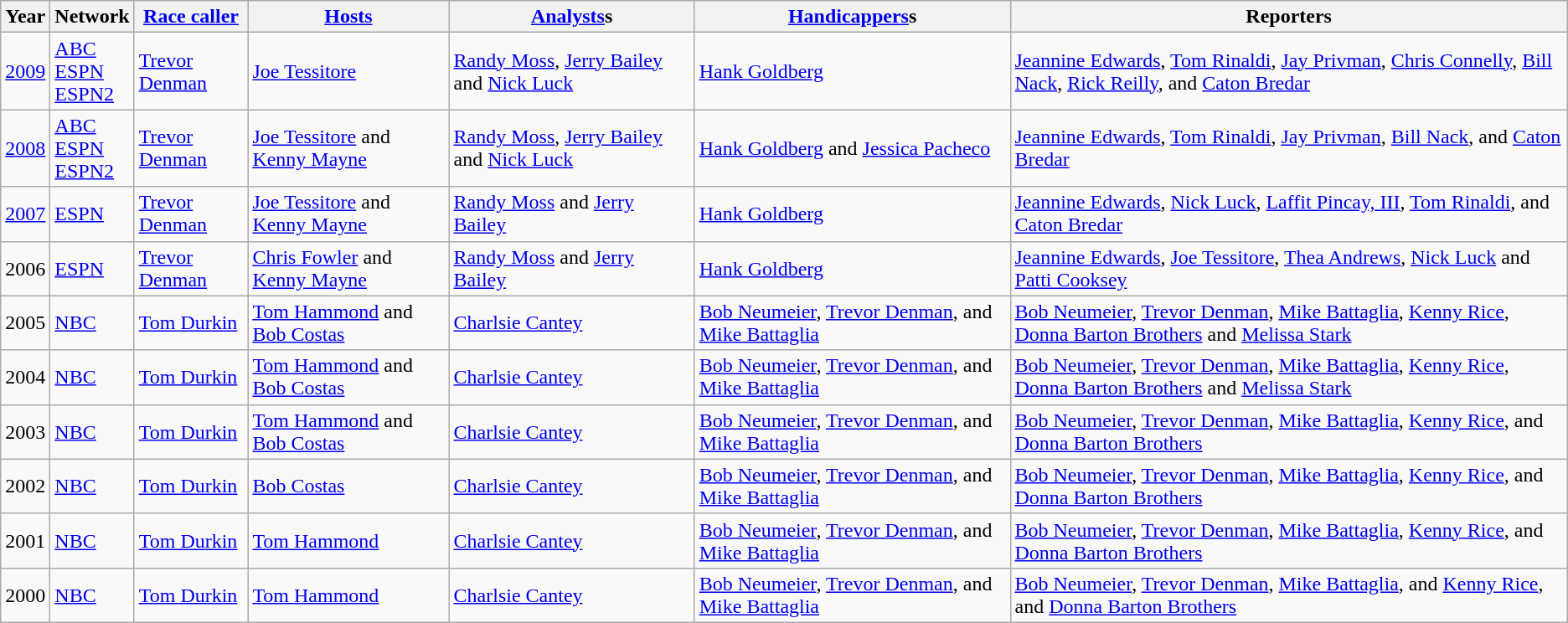<table class="wikitable">
<tr>
<th>Year</th>
<th>Network</th>
<th><a href='#'>Race caller</a></th>
<th><a href='#'>Hosts</a></th>
<th><a href='#'>Analysts</a>s</th>
<th><a href='#'>Handicappers</a>s</th>
<th>Reporters</th>
</tr>
<tr>
<td><a href='#'>2009</a></td>
<td><a href='#'>ABC<br>ESPN<br>ESPN2</a></td>
<td><a href='#'>Trevor Denman</a></td>
<td><a href='#'>Joe Tessitore</a></td>
<td><a href='#'>Randy Moss</a>, <a href='#'>Jerry Bailey</a> and <a href='#'>Nick Luck</a></td>
<td><a href='#'>Hank Goldberg</a></td>
<td><a href='#'>Jeannine Edwards</a>, <a href='#'>Tom Rinaldi</a>, <a href='#'>Jay Privman</a>, <a href='#'>Chris Connelly</a>, <a href='#'>Bill Nack</a>, <a href='#'>Rick Reilly</a>, and <a href='#'>Caton Bredar</a></td>
</tr>
<tr>
<td><a href='#'>2008</a></td>
<td><a href='#'>ABC<br>ESPN<br>ESPN2</a></td>
<td><a href='#'>Trevor Denman</a></td>
<td><a href='#'>Joe Tessitore</a> and <a href='#'>Kenny Mayne</a></td>
<td><a href='#'>Randy Moss</a>, <a href='#'>Jerry Bailey</a> and <a href='#'>Nick Luck</a></td>
<td><a href='#'>Hank Goldberg</a> and <a href='#'>Jessica Pacheco</a></td>
<td><a href='#'>Jeannine Edwards</a>, <a href='#'>Tom Rinaldi</a>, <a href='#'>Jay Privman</a>, <a href='#'>Bill Nack</a>, and <a href='#'>Caton Bredar</a></td>
</tr>
<tr>
<td><a href='#'>2007</a></td>
<td><a href='#'>ESPN</a></td>
<td><a href='#'>Trevor Denman</a></td>
<td><a href='#'>Joe Tessitore</a> and <a href='#'>Kenny Mayne</a></td>
<td><a href='#'>Randy Moss</a> and <a href='#'>Jerry Bailey</a></td>
<td><a href='#'>Hank Goldberg</a></td>
<td><a href='#'>Jeannine Edwards</a>, <a href='#'>Nick Luck</a>, <a href='#'>Laffit Pincay, III</a>, <a href='#'>Tom Rinaldi</a>, and <a href='#'>Caton Bredar</a></td>
</tr>
<tr>
<td>2006</td>
<td><a href='#'>ESPN</a></td>
<td><a href='#'>Trevor Denman</a></td>
<td><a href='#'>Chris Fowler</a> and <a href='#'>Kenny Mayne</a></td>
<td><a href='#'>Randy Moss</a> and <a href='#'>Jerry Bailey</a></td>
<td><a href='#'>Hank Goldberg</a></td>
<td><a href='#'>Jeannine Edwards</a>, <a href='#'>Joe Tessitore</a>, <a href='#'>Thea Andrews</a>, <a href='#'>Nick Luck</a> and <a href='#'>Patti Cooksey</a></td>
</tr>
<tr>
<td>2005</td>
<td><a href='#'>NBC</a></td>
<td><a href='#'>Tom Durkin</a></td>
<td><a href='#'>Tom Hammond</a> and <a href='#'>Bob Costas</a></td>
<td><a href='#'>Charlsie Cantey</a></td>
<td><a href='#'>Bob Neumeier</a>, <a href='#'>Trevor Denman</a>, and <a href='#'>Mike Battaglia</a></td>
<td><a href='#'>Bob Neumeier</a>, <a href='#'>Trevor Denman</a>, <a href='#'>Mike Battaglia</a>, <a href='#'>Kenny Rice</a>, <a href='#'>Donna Barton Brothers</a> and <a href='#'>Melissa Stark</a></td>
</tr>
<tr>
<td>2004</td>
<td><a href='#'>NBC</a></td>
<td><a href='#'>Tom Durkin</a></td>
<td><a href='#'>Tom Hammond</a> and <a href='#'>Bob Costas</a></td>
<td><a href='#'>Charlsie Cantey</a></td>
<td><a href='#'>Bob Neumeier</a>, <a href='#'>Trevor Denman</a>, and <a href='#'>Mike Battaglia</a></td>
<td><a href='#'>Bob Neumeier</a>, <a href='#'>Trevor Denman</a>, <a href='#'>Mike Battaglia</a>, <a href='#'>Kenny Rice</a>, <a href='#'>Donna Barton Brothers</a> and <a href='#'>Melissa Stark</a></td>
</tr>
<tr>
<td>2003</td>
<td><a href='#'>NBC</a></td>
<td><a href='#'>Tom Durkin</a></td>
<td><a href='#'>Tom Hammond</a> and <a href='#'>Bob Costas</a></td>
<td><a href='#'>Charlsie Cantey</a></td>
<td><a href='#'>Bob Neumeier</a>, <a href='#'>Trevor Denman</a>, and <a href='#'>Mike Battaglia</a></td>
<td><a href='#'>Bob Neumeier</a>, <a href='#'>Trevor Denman</a>, <a href='#'>Mike Battaglia</a>, <a href='#'>Kenny Rice</a>, and <a href='#'>Donna Barton Brothers</a></td>
</tr>
<tr>
<td>2002</td>
<td><a href='#'>NBC</a></td>
<td><a href='#'>Tom Durkin</a></td>
<td><a href='#'>Bob Costas</a></td>
<td><a href='#'>Charlsie Cantey</a></td>
<td><a href='#'>Bob Neumeier</a>, <a href='#'>Trevor Denman</a>, and <a href='#'>Mike Battaglia</a></td>
<td><a href='#'>Bob Neumeier</a>, <a href='#'>Trevor Denman</a>, <a href='#'>Mike Battaglia</a>, <a href='#'>Kenny Rice</a>, and <a href='#'>Donna Barton Brothers</a></td>
</tr>
<tr>
<td>2001</td>
<td><a href='#'>NBC</a></td>
<td><a href='#'>Tom Durkin</a></td>
<td><a href='#'>Tom Hammond</a></td>
<td><a href='#'>Charlsie Cantey</a></td>
<td><a href='#'>Bob Neumeier</a>, <a href='#'>Trevor Denman</a>, and <a href='#'>Mike Battaglia</a></td>
<td><a href='#'>Bob Neumeier</a>, <a href='#'>Trevor Denman</a>, <a href='#'>Mike Battaglia</a>, <a href='#'>Kenny Rice</a>, and <a href='#'>Donna Barton Brothers</a></td>
</tr>
<tr>
<td>2000</td>
<td><a href='#'>NBC</a></td>
<td><a href='#'>Tom Durkin</a></td>
<td><a href='#'>Tom Hammond</a></td>
<td><a href='#'>Charlsie Cantey</a></td>
<td><a href='#'>Bob Neumeier</a>, <a href='#'>Trevor Denman</a>, and <a href='#'>Mike Battaglia</a></td>
<td><a href='#'>Bob Neumeier</a>, <a href='#'>Trevor Denman</a>, <a href='#'>Mike Battaglia</a>, and <a href='#'>Kenny Rice</a>, and <a href='#'>Donna Barton Brothers</a></td>
</tr>
</table>
